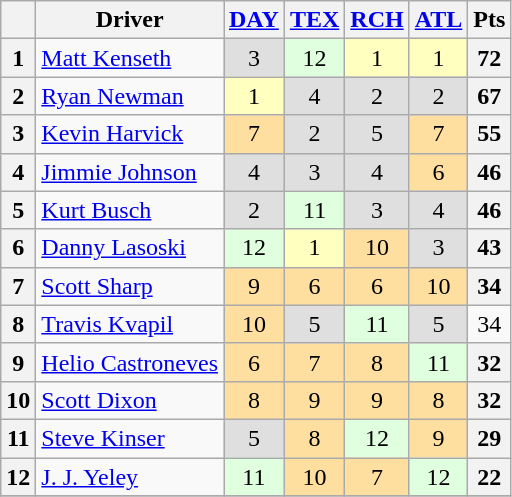<table class="wikitable" style="text-align:center">
<tr valign="center">
<th valign="middle"></th>
<th valign="middle">Driver</th>
<th><a href='#'>DAY</a></th>
<th><a href='#'>TEX</a></th>
<th><a href='#'>RCH</a></th>
<th><a href='#'>ATL</a></th>
<th valign="middle">Pts</th>
</tr>
<tr>
<th>1</th>
<td align="left"> <a href='#'>Matt Kenseth</a></td>
<td style="background:#DFDFDF;">3</td>
<td style="background:#DFFFDF;">12</td>
<td style="background:#FFFFBF;">1</td>
<td style="background:#FFFFBF;">1</td>
<th>72</th>
</tr>
<tr>
<th>2</th>
<td align="left"> <a href='#'>Ryan Newman</a></td>
<td style="background:#FFFFBF;">1</td>
<td style="background:#DFDFDF;">4</td>
<td style="background:#DFDFDF;">2</td>
<td style="background:#DFDFDF;">2</td>
<th>67</th>
</tr>
<tr>
<th>3</th>
<td align="left"> <a href='#'>Kevin Harvick</a></td>
<td style="background:#FFDF9F;">7</td>
<td style="background:#DFDFDF;">2</td>
<td style="background:#DFDFDF;">5</td>
<td style="background:#FFDF9F;">7</td>
<th>55</th>
</tr>
<tr>
<th>4</th>
<td align="left"> <a href='#'>Jimmie Johnson</a></td>
<td style="background:#DFDFDF;">4</td>
<td style="background:#DFDFDF;">3</td>
<td style="background:#DFDFDF;">4</td>
<td style="background:#FFDF9F;">6</td>
<th>46</th>
</tr>
<tr>
<th>5</th>
<td align="left"> <a href='#'>Kurt Busch</a></td>
<td style="background:#DFDFDF;">2</td>
<td style="background:#DFFFDF;">11</td>
<td style="background:#DFDFDF;">3</td>
<td style="background:#DFDFDF;">4</td>
<th>46</th>
</tr>
<tr>
<th>6</th>
<td align="left"> <a href='#'>Danny Lasoski</a></td>
<td style="background:#DFFFDF;">12</td>
<td style="background:#FFFFBF;">1</td>
<td style="background:#FFDF9F;">10</td>
<td style="background:#DFDFDF;">3</td>
<th>43</th>
</tr>
<tr>
<th>7</th>
<td align="left"> <a href='#'>Scott Sharp</a></td>
<td style="background:#FFDF9F;">9</td>
<td style="background:#FFDF9F;">6</td>
<td style="background:#FFDF9F;">6</td>
<td style="background:#FFDF9F;">10</td>
<th>34</th>
</tr>
<tr>
<th>8</th>
<td align="left"> <a href='#'>Travis Kvapil</a></td>
<td style="background:#FFDF9F;">10</td>
<td style="background:#DFDFDF;">5</td>
<td style="background:#DFFFDF;">11</td>
<td style="background:#DFDFDF;">5</td>
<td>34</td>
</tr>
<tr>
<th>9</th>
<td align="left"> <a href='#'>Helio Castroneves</a></td>
<td style="background:#FFDF9F;">6</td>
<td style="background:#FFDF9F;">7</td>
<td style="background:#FFDF9F;">8</td>
<td style="background:#DFFFDF;">11</td>
<th>32</th>
</tr>
<tr>
<th>10</th>
<td align="left"> <a href='#'>Scott Dixon</a></td>
<td style="background:#FFDF9F;">8</td>
<td style="background:#FFDF9F;">9</td>
<td style="background:#FFDF9F;">9</td>
<td style="background:#FFDF9F;">8</td>
<th>32</th>
</tr>
<tr>
<th>11</th>
<td align="left"> <a href='#'>Steve Kinser</a></td>
<td style="background:#DFDFDF;">5</td>
<td style="background:#FFDF9F;">8</td>
<td style="background:#DFFFDF;">12</td>
<td style="background:#FFDF9F;">9</td>
<th>29</th>
</tr>
<tr>
<th>12</th>
<td align="left"> <a href='#'>J. J. Yeley</a></td>
<td style="background:#DFFFDF;">11</td>
<td style="background:#FFDF9F;">10</td>
<td style="background:#FFDF9F;">7</td>
<td style="background:#DFFFDF;">12</td>
<th>22</th>
</tr>
<tr>
</tr>
</table>
